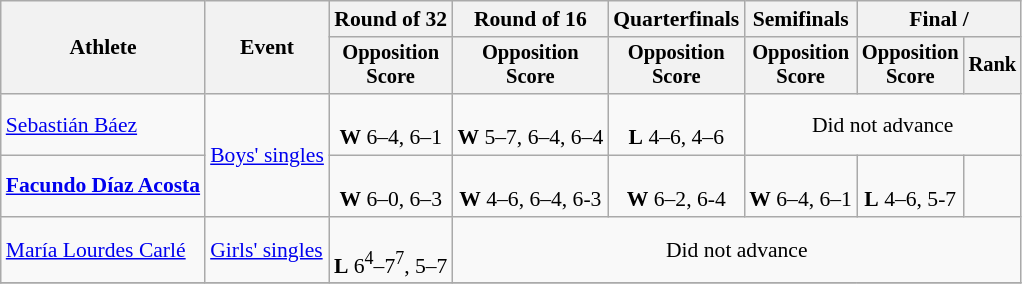<table class=wikitable style="font-size:90%">
<tr>
<th rowspan=2>Athlete</th>
<th rowspan=2>Event</th>
<th>Round of 32</th>
<th>Round of 16</th>
<th>Quarterfinals</th>
<th>Semifinals</th>
<th colspan=2>Final / </th>
</tr>
<tr style="font-size:95%">
<th>Opposition<br>Score</th>
<th>Opposition<br>Score</th>
<th>Opposition<br>Score</th>
<th>Opposition<br>Score</th>
<th>Opposition<br>Score</th>
<th>Rank</th>
</tr>
<tr align=center>
<td align=left><a href='#'>Sebastián Báez</a></td>
<td rowspan=2 align=left><a href='#'>Boys' singles</a></td>
<td><br><strong>W</strong> 6–4, 6–1</td>
<td><br><strong>W</strong> 5–7, 6–4, 6–4</td>
<td><br><strong>L</strong> 4–6, 4–6</td>
<td colspan=3>Did not advance</td>
</tr>
<tr align=center>
<td align=left><strong><a href='#'>Facundo Díaz Acosta</a></strong></td>
<td><br><strong>W</strong> 6–0, 6–3</td>
<td><br><strong>W</strong> 4–6, 6–4, 6-3</td>
<td><br><strong>W</strong> 6–2, 6-4</td>
<td><br><strong>W</strong> 6–4, 6–1</td>
<td><br><strong>L</strong> 4–6, 5-7</td>
<td></td>
</tr>
<tr align=center>
<td align=left><a href='#'>María Lourdes Carlé</a></td>
<td align=left><a href='#'>Girls' singles</a></td>
<td><br><strong>L</strong> 6<sup>4</sup>–7<sup>7</sup>, 5–7</td>
<td colspan=5>Did not advance</td>
</tr>
<tr align=center>
</tr>
</table>
